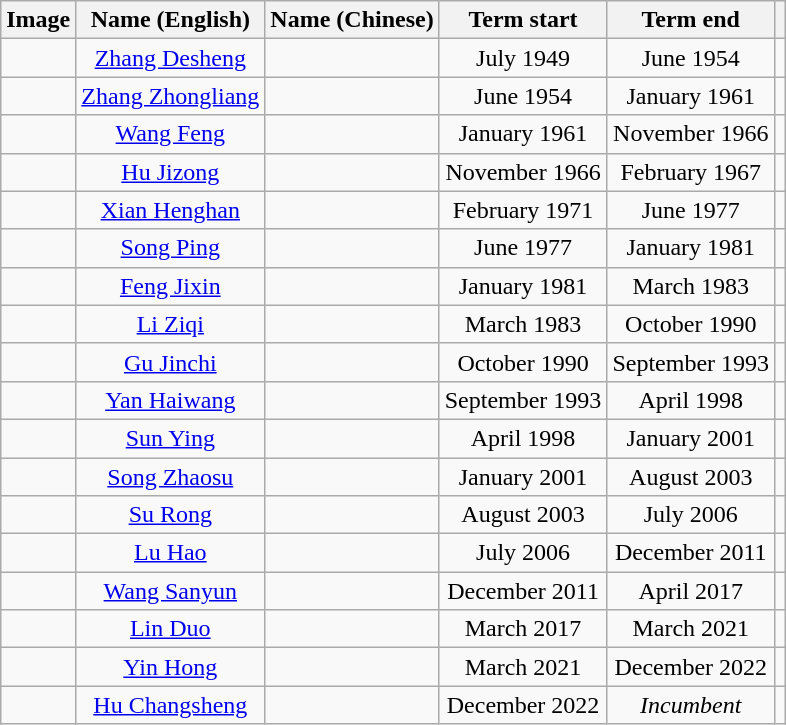<table class="wikitable" style="text-align:center">
<tr>
<th>Image</th>
<th>Name (English)</th>
<th>Name (Chinese)</th>
<th>Term start</th>
<th>Term end</th>
<th></th>
</tr>
<tr>
<td></td>
<td><a href='#'>Zhang Desheng</a></td>
<td></td>
<td>July 1949</td>
<td>June 1954</td>
<td></td>
</tr>
<tr>
<td></td>
<td><a href='#'>Zhang Zhongliang</a></td>
<td></td>
<td>June 1954</td>
<td>January 1961</td>
<td></td>
</tr>
<tr>
<td></td>
<td><a href='#'>Wang Feng</a></td>
<td></td>
<td>January 1961</td>
<td>November 1966</td>
<td></td>
</tr>
<tr>
<td></td>
<td><a href='#'>Hu Jizong</a></td>
<td></td>
<td>November 1966</td>
<td>February 1967</td>
<td></td>
</tr>
<tr>
<td></td>
<td><a href='#'>Xian Henghan</a></td>
<td></td>
<td>February 1971</td>
<td>June 1977</td>
<td></td>
</tr>
<tr>
<td></td>
<td><a href='#'>Song Ping</a></td>
<td></td>
<td>June 1977</td>
<td>January 1981</td>
<td></td>
</tr>
<tr>
<td></td>
<td><a href='#'>Feng Jixin</a></td>
<td></td>
<td>January 1981</td>
<td>March 1983</td>
<td></td>
</tr>
<tr>
<td></td>
<td><a href='#'>Li Ziqi</a></td>
<td></td>
<td>March 1983</td>
<td>October 1990</td>
<td></td>
</tr>
<tr>
<td></td>
<td><a href='#'>Gu Jinchi</a></td>
<td></td>
<td>October 1990</td>
<td>September 1993</td>
<td></td>
</tr>
<tr>
<td></td>
<td><a href='#'>Yan Haiwang</a></td>
<td></td>
<td>September 1993</td>
<td>April 1998</td>
<td></td>
</tr>
<tr>
<td></td>
<td><a href='#'>Sun Ying</a></td>
<td></td>
<td>April 1998</td>
<td>January 2001</td>
<td></td>
</tr>
<tr>
<td></td>
<td><a href='#'>Song Zhaosu</a></td>
<td></td>
<td>January 2001</td>
<td>August 2003</td>
<td></td>
</tr>
<tr>
<td></td>
<td><a href='#'>Su Rong</a></td>
<td></td>
<td>August 2003</td>
<td>July 2006</td>
<td></td>
</tr>
<tr>
<td></td>
<td><a href='#'>Lu Hao</a></td>
<td></td>
<td>July 2006</td>
<td>December 2011</td>
<td></td>
</tr>
<tr>
<td></td>
<td><a href='#'>Wang Sanyun</a></td>
<td></td>
<td>December 2011</td>
<td>April 2017</td>
<td></td>
</tr>
<tr>
<td></td>
<td><a href='#'>Lin Duo</a></td>
<td></td>
<td>March 2017</td>
<td>March 2021</td>
<td></td>
</tr>
<tr>
<td></td>
<td><a href='#'>Yin Hong</a></td>
<td></td>
<td>March 2021</td>
<td>December 2022</td>
<td></td>
</tr>
<tr>
<td></td>
<td><a href='#'>Hu Changsheng</a></td>
<td></td>
<td>December 2022</td>
<td><em>Incumbent</em></td>
<td></td>
</tr>
</table>
